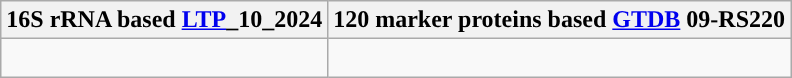<table class="wikitable">
<tr>
<th colspan=1>16S rRNA based <a href='#'>LTP</a>_10_2024</th>
<th colspan=1>120 marker proteins based <a href='#'>GTDB</a> 09-RS220</th>
</tr>
<tr>
<td style="vertical-align:top"><br></td>
<td><br></td>
</tr>
</table>
